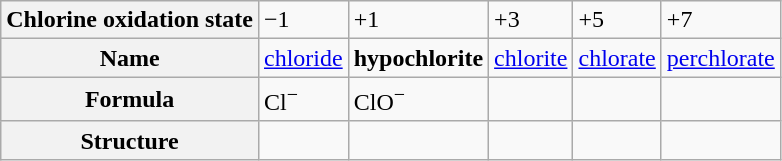<table class="wikitable">
<tr>
<th>Chlorine oxidation state</th>
<td>−1</td>
<td>+1</td>
<td>+3</td>
<td>+5</td>
<td>+7</td>
</tr>
<tr>
<th>Name</th>
<td><a href='#'>chloride</a></td>
<td><strong>hypochlorite</strong></td>
<td><a href='#'>chlorite</a></td>
<td><a href='#'>chlorate</a></td>
<td><a href='#'>perchlorate</a></td>
</tr>
<tr>
<th>Formula</th>
<td>Cl<sup>−</sup></td>
<td>ClO<sup>−</sup></td>
<td></td>
<td></td>
<td></td>
</tr>
<tr>
<th>Structure</th>
<td></td>
<td></td>
<td></td>
<td></td>
<td></td>
</tr>
</table>
